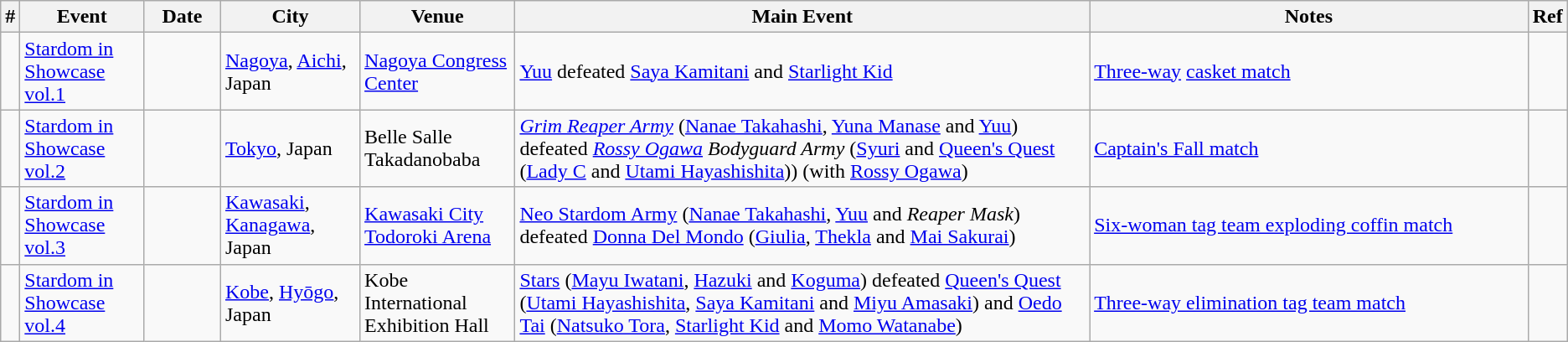<table class="wikitable sortable" align="center">
<tr>
<th width="1%">#</th>
<th width="8%">Event</th>
<th width="5%">Date</th>
<th width="9%">City</th>
<th width="10%">Venue</th>
<th width="38%">Main Event</th>
<th width="35%">Notes</th>
<th width="5%">Ref</th>
</tr>
<tr>
<td></td>
<td><a href='#'>Stardom in Showcase vol.1</a></td>
<td></td>
<td><a href='#'>Nagoya</a>, <a href='#'>Aichi</a>, Japan</td>
<td><a href='#'>Nagoya Congress Center</a></td>
<td><a href='#'>Yuu</a> defeated <a href='#'>Saya Kamitani</a> and <a href='#'>Starlight Kid</a></td>
<td><a href='#'>Three-way</a> <a href='#'>casket match</a></td>
<td></td>
</tr>
<tr>
<td></td>
<td><a href='#'>Stardom in Showcase vol.2</a></td>
<td></td>
<td><a href='#'>Tokyo</a>, Japan</td>
<td>Belle Salle Takadanobaba</td>
<td><em><a href='#'>Grim Reaper Army</a></em> (<a href='#'>Nanae Takahashi</a>, <a href='#'>Yuna Manase</a> and <a href='#'>Yuu</a>) defeated <em><a href='#'>Rossy Ogawa</a> Bodyguard Army</em> (<a href='#'>Syuri</a> and <a href='#'>Queen's Quest</a> (<a href='#'>Lady C</a> and <a href='#'>Utami Hayashishita</a>)) (with <a href='#'>Rossy Ogawa</a>)</td>
<td><a href='#'>Captain's Fall match</a></td>
<td></td>
</tr>
<tr>
<td></td>
<td><a href='#'>Stardom in Showcase vol.3</a></td>
<td></td>
<td><a href='#'>Kawasaki</a>, <a href='#'>Kanagawa</a>, Japan</td>
<td><a href='#'>Kawasaki City Todoroki Arena</a></td>
<td><a href='#'>Neo Stardom Army</a> (<a href='#'>Nanae Takahashi</a>, <a href='#'>Yuu</a> and <em>Reaper Mask</em>) defeated <a href='#'>Donna Del Mondo</a> (<a href='#'>Giulia</a>, <a href='#'>Thekla</a> and <a href='#'>Mai Sakurai</a>)</td>
<td><a href='#'>Six-woman tag team exploding coffin match</a></td>
<td></td>
</tr>
<tr>
<td></td>
<td><a href='#'>Stardom in Showcase vol.4</a></td>
<td></td>
<td><a href='#'>Kobe</a>, <a href='#'>Hyōgo</a>, Japan</td>
<td>Kobe International Exhibition Hall</td>
<td><a href='#'>Stars</a> (<a href='#'>Mayu Iwatani</a>, <a href='#'>Hazuki</a> and <a href='#'>Koguma</a>) defeated <a href='#'>Queen's Quest</a> (<a href='#'>Utami Hayashishita</a>, <a href='#'>Saya Kamitani</a> and <a href='#'>Miyu Amasaki</a>) and <a href='#'>Oedo Tai</a> (<a href='#'>Natsuko Tora</a>, <a href='#'>Starlight Kid</a> and <a href='#'>Momo Watanabe</a>)</td>
<td><a href='#'>Three-way elimination tag team match</a></td>
<td></td>
</tr>
</table>
